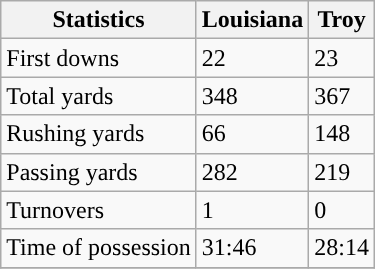<table class="wikitable">
<tr>
<th>Statistics</th>
<th>Louisiana</th>
<th>Troy</th>
</tr>
<tr>
<td>First downs</td>
<td>22</td>
<td>23</td>
</tr>
<tr>
<td>Total yards</td>
<td>348</td>
<td>367</td>
</tr>
<tr>
<td>Rushing yards</td>
<td>66</td>
<td>148</td>
</tr>
<tr>
<td>Passing yards</td>
<td>282</td>
<td>219</td>
</tr>
<tr>
<td>Turnovers</td>
<td>1</td>
<td>0</td>
</tr>
<tr>
<td>Time of possession</td>
<td>31:46</td>
<td>28:14</td>
</tr>
<tr>
</tr>
</table>
